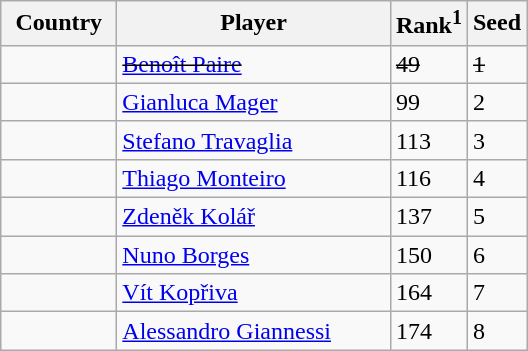<table class="sortable wikitable">
<tr>
<th width="70">Country</th>
<th width="175">Player</th>
<th>Rank<sup>1</sup></th>
<th>Seed</th>
</tr>
<tr>
<td><s></s></td>
<td><s><a href='#'>Benoît Paire</a></s></td>
<td><s>49</s></td>
<td><s>1</s></td>
</tr>
<tr>
<td></td>
<td><a href='#'>Gianluca Mager</a></td>
<td>99</td>
<td>2</td>
</tr>
<tr>
<td></td>
<td><a href='#'>Stefano Travaglia</a></td>
<td>113</td>
<td>3</td>
</tr>
<tr>
<td></td>
<td><a href='#'>Thiago Monteiro</a></td>
<td>116</td>
<td>4</td>
</tr>
<tr>
<td></td>
<td><a href='#'>Zdeněk Kolář</a></td>
<td>137</td>
<td>5</td>
</tr>
<tr>
<td></td>
<td><a href='#'>Nuno Borges</a></td>
<td>150</td>
<td>6</td>
</tr>
<tr>
<td></td>
<td><a href='#'>Vít Kopřiva</a></td>
<td>164</td>
<td>7</td>
</tr>
<tr>
<td></td>
<td><a href='#'>Alessandro Giannessi</a></td>
<td>174</td>
<td>8</td>
</tr>
</table>
